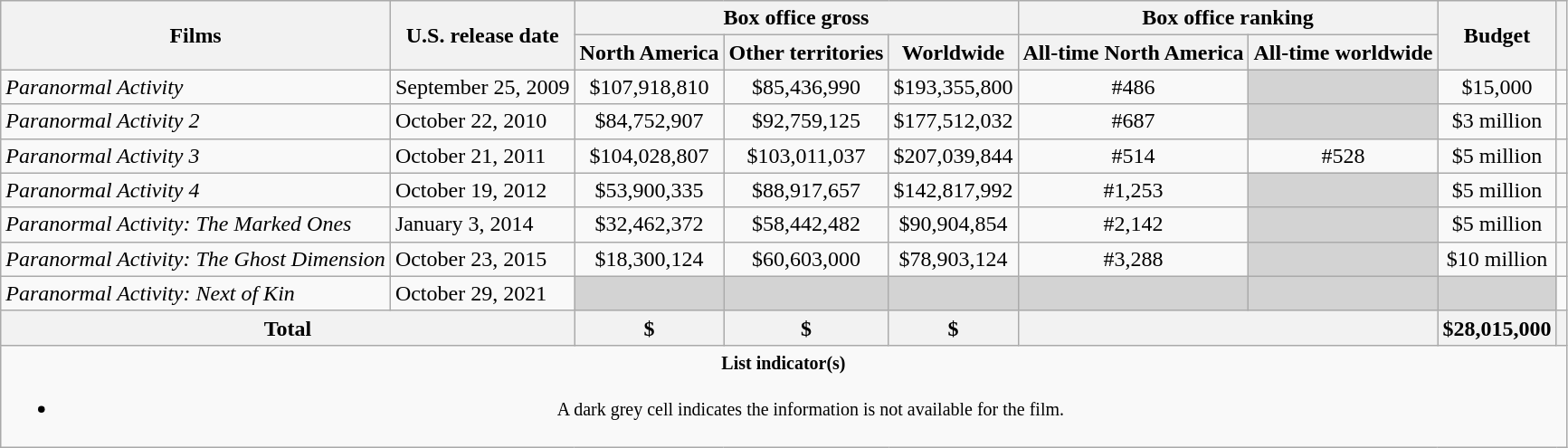<table class="wikitable plainrowheaders" style="text-align:center;">
<tr>
<th rowspan="2">Films</th>
<th rowspan="2">U.S. release date</th>
<th colspan="3">Box office gross</th>
<th colspan="2">Box office ranking</th>
<th rowspan="2">Budget</th>
<th rowspan="2"></th>
</tr>
<tr>
<th>North America</th>
<th>Other territories</th>
<th>Worldwide</th>
<th>All-time North America</th>
<th>All-time worldwide</th>
</tr>
<tr>
<td style="text-align:left"><em>Paranormal Activity</em></td>
<td style="text-align:left">September 25, 2009</td>
<td>$107,918,810</td>
<td>$85,436,990</td>
<td>$193,355,800</td>
<td>#486</td>
<td style="background:#d3d3d3;"></td>
<td>$15,000</td>
<td></td>
</tr>
<tr>
<td style="text-align:left"><em>Paranormal Activity 2</em></td>
<td style="text-align:left">October 22, 2010</td>
<td>$84,752,907</td>
<td>$92,759,125</td>
<td>$177,512,032</td>
<td>#687</td>
<td style="background:#d3d3d3;"></td>
<td>$3 million</td>
<td></td>
</tr>
<tr>
<td style="text-align:left"><em>Paranormal Activity 3</em></td>
<td style="text-align:left">October 21, 2011</td>
<td>$104,028,807</td>
<td>$103,011,037</td>
<td>$207,039,844</td>
<td>#514</td>
<td>#528</td>
<td>$5 million</td>
<td></td>
</tr>
<tr>
<td style="text-align:left"><em>Paranormal Activity 4</em></td>
<td style="text-align:left">October 19, 2012</td>
<td>$53,900,335</td>
<td>$88,917,657</td>
<td>$142,817,992</td>
<td>#1,253</td>
<td style="background:#d3d3d3;"></td>
<td>$5 million</td>
<td></td>
</tr>
<tr>
<td style="text-align:left"><em>Paranormal Activity: The Marked Ones</em></td>
<td style="text-align:left">January 3, 2014</td>
<td>$32,462,372</td>
<td>$58,442,482</td>
<td>$90,904,854</td>
<td>#2,142</td>
<td style="background:#d3d3d3;"></td>
<td>$5 million</td>
<td></td>
</tr>
<tr>
<td style="text-align:left"><em>Paranormal Activity: The Ghost Dimension</em></td>
<td style="text-align:left">October 23, 2015</td>
<td>$18,300,124</td>
<td>$60,603,000</td>
<td>$78,903,124</td>
<td>#3,288</td>
<td style="background:#d3d3d3;"></td>
<td>$10 million</td>
<td></td>
</tr>
<tr>
<td style="text-align:left"><em>Paranormal Activity: Next of Kin</em></td>
<td style="text-align:left">October 29, 2021</td>
<td style="background:#d3d3d3;"></td>
<td style="background:#d3d3d3;"></td>
<td style="background:#d3d3d3;"></td>
<td style="background:#d3d3d3;"></td>
<td style="background:#d3d3d3;"></td>
<td style="background:#d3d3d3;"></td>
<td></td>
</tr>
<tr>
<th colspan="2">Total</th>
<th>$</th>
<th>$</th>
<th>$</th>
<th colspan="2"></th>
<th>$28,015,000</th>
<th></th>
</tr>
<tr>
<td colspan="9"><small><strong>List indicator(s)</strong></small><br><ul><li><small>A dark grey cell indicates the information is not available for the film.</small></li></ul></td>
</tr>
</table>
